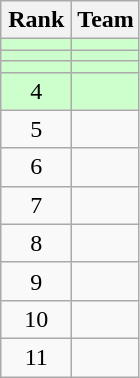<table class="wikitable" style="text-align: center;">
<tr>
<th width=40>Rank</th>
<th>Team</th>
</tr>
<tr bgcolor=#CCFFCC>
<td></td>
<td style="text-align:left;"></td>
</tr>
<tr bgcolor=#CCFFCC>
<td></td>
<td style="text-align:left;"></td>
</tr>
<tr bgcolor=#CCFFCC>
<td></td>
<td style="text-align:left;"></td>
</tr>
<tr bgcolor=#CCFFCC>
<td>4</td>
<td style="text-align:left;"></td>
</tr>
<tr>
<td>5</td>
<td style="text-align:left;"></td>
</tr>
<tr>
<td>6</td>
<td style="text-align:left;"></td>
</tr>
<tr>
<td>7</td>
<td style="text-align:left;"></td>
</tr>
<tr>
<td>8</td>
<td style="text-align:left;"></td>
</tr>
<tr>
<td>9</td>
<td style="text-align:left;"></td>
</tr>
<tr>
<td>10</td>
<td style="text-align:left;"></td>
</tr>
<tr>
<td>11</td>
<td style="text-align:left;"></td>
</tr>
</table>
